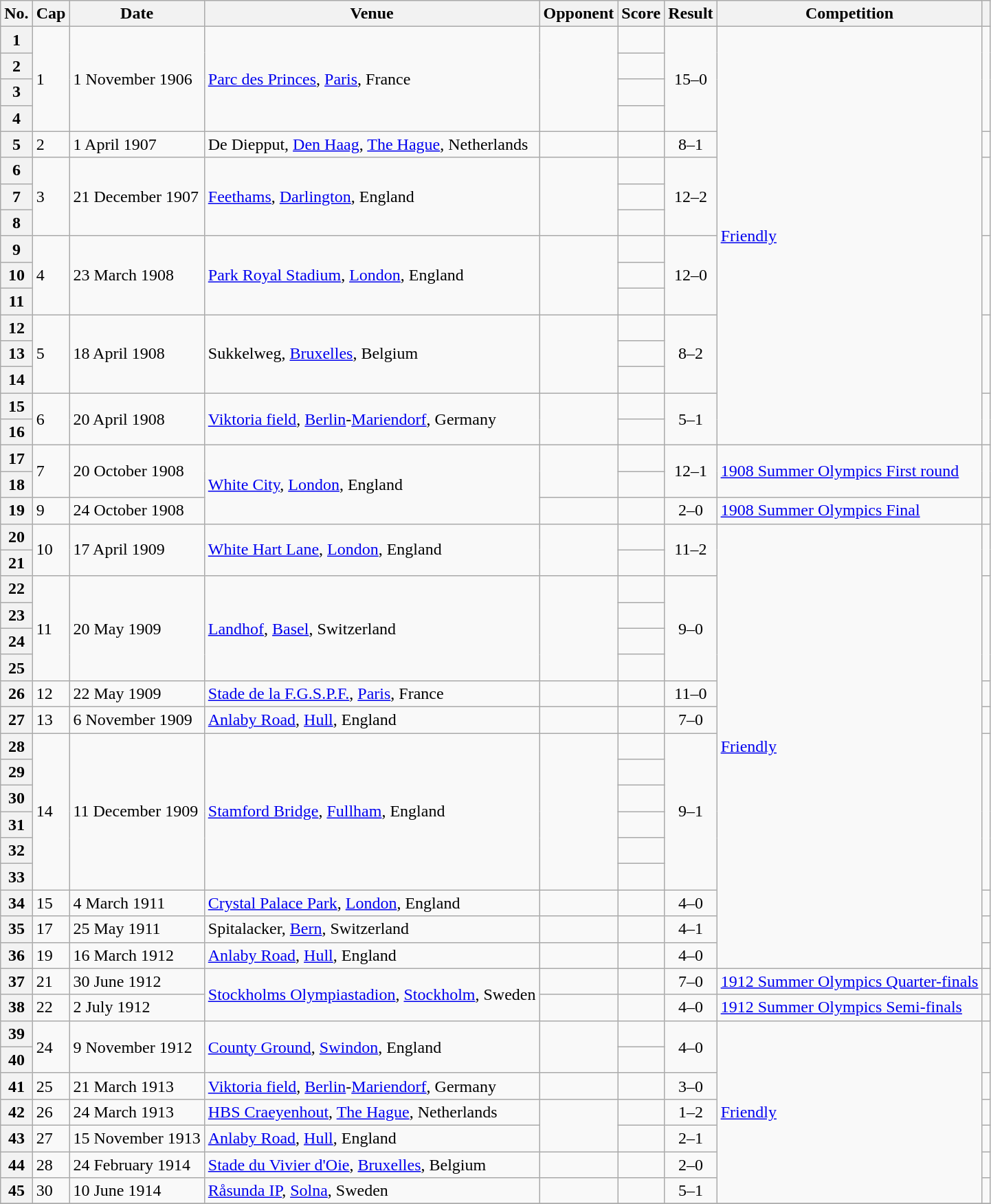<table class="wikitable plainrowheaders sortable">
<tr>
<th scope=col>No.</th>
<th scope=col>Cap</th>
<th scope=col>Date</th>
<th scope=col>Venue</th>
<th scope=col>Opponent</th>
<th scope=col>Score</th>
<th scope=col>Result</th>
<th scope=col>Competition</th>
<th scope=col class=unsortable></th>
</tr>
<tr>
<th scope=row>1</th>
<td rowspan=4>1</td>
<td rowspan=4>1 November 1906</td>
<td rowspan=4><a href='#'>Parc des Princes</a>, <a href='#'>Paris</a>, France</td>
<td rowspan=4></td>
<td></td>
<td rowspan=4 style="text-align:center;">15–0</td>
<td rowspan=16><a href='#'>Friendly</a></td>
<td rowspan=4></td>
</tr>
<tr>
<th scope=row>2</th>
<td></td>
</tr>
<tr>
<th scope=row>3</th>
<td></td>
</tr>
<tr>
<th scope=row>4</th>
<td></td>
</tr>
<tr>
<th scope=row>5</th>
<td>2</td>
<td>1 April 1907</td>
<td>De Diepput, <a href='#'>Den Haag</a>, <a href='#'>The Hague</a>, Netherlands</td>
<td></td>
<td></td>
<td style="text-align:center;">8–1</td>
<td></td>
</tr>
<tr>
<th scope=row>6</th>
<td rowspan=3>3</td>
<td rowspan=3>21 December 1907</td>
<td rowspan=3><a href='#'>Feethams</a>, <a href='#'>Darlington</a>, England</td>
<td rowspan=3></td>
<td></td>
<td rowspan=3 style="text-align:center;">12–2</td>
<td rowspan=3></td>
</tr>
<tr>
<th scope=row>7</th>
<td></td>
</tr>
<tr>
<th scope=row>8</th>
<td></td>
</tr>
<tr>
<th scope=row>9</th>
<td rowspan=3>4</td>
<td rowspan=3>23 March 1908</td>
<td rowspan=3><a href='#'>Park Royal Stadium</a>, <a href='#'>London</a>, England</td>
<td rowspan=3></td>
<td></td>
<td rowspan=3 style="text-align:center;">12–0</td>
<td rowspan=3></td>
</tr>
<tr>
<th scope=row>10</th>
<td></td>
</tr>
<tr>
<th scope=row>11</th>
<td></td>
</tr>
<tr>
<th scope=row>12</th>
<td rowspan=3>5</td>
<td rowspan=3>18 April 1908</td>
<td rowspan=3>Sukkelweg, <a href='#'>Bruxelles</a>, Belgium</td>
<td rowspan=3></td>
<td></td>
<td rowspan=3 style="text-align:center;">8–2</td>
<td rowspan=3></td>
</tr>
<tr>
<th scope=row>13</th>
<td></td>
</tr>
<tr>
<th scope=row>14</th>
<td></td>
</tr>
<tr>
<th scope=row>15</th>
<td rowspan=2>6</td>
<td rowspan=2>20 April 1908</td>
<td rowspan=2><a href='#'>Viktoria field</a>, <a href='#'>Berlin</a>-<a href='#'>Mariendorf</a>, Germany</td>
<td rowspan=2></td>
<td></td>
<td rowspan=2 style="text-align:center;">5–1</td>
<td rowspan=2></td>
</tr>
<tr>
<th scope=row>16</th>
<td></td>
</tr>
<tr>
<th scope=row>17</th>
<td rowspan=2>7</td>
<td rowspan=2>20 October 1908</td>
<td rowspan=3><a href='#'>White City</a>, <a href='#'>London</a>, England</td>
<td rowspan=2></td>
<td></td>
<td rowspan=2 style="text-align:center;">12–1</td>
<td rowspan=2><a href='#'>1908 Summer Olympics First round</a></td>
<td rowspan=2></td>
</tr>
<tr>
<th scope=row>18</th>
<td></td>
</tr>
<tr>
<th scope=row>19</th>
<td>9</td>
<td>24 October 1908</td>
<td></td>
<td></td>
<td style="text-align:center;">2–0</td>
<td><a href='#'>1908 Summer Olympics Final</a></td>
<td></td>
</tr>
<tr>
<th scope=row>20</th>
<td rowspan=2>10</td>
<td rowspan=2>17 April 1909</td>
<td rowspan=2><a href='#'>White Hart Lane</a>, <a href='#'>London</a>, England</td>
<td rowspan=2></td>
<td></td>
<td rowspan=2 style="text-align:center;">11–2</td>
<td rowspan=17><a href='#'>Friendly</a></td>
<td rowspan=2></td>
</tr>
<tr>
<th scope=row>21</th>
<td></td>
</tr>
<tr>
<th scope=row>22</th>
<td rowspan=4>11</td>
<td rowspan=4>20 May 1909</td>
<td rowspan=4><a href='#'>Landhof</a>, <a href='#'>Basel</a>, Switzerland</td>
<td rowspan=4></td>
<td></td>
<td rowspan=4 style="text-align:center;">9–0</td>
<td rowspan=4></td>
</tr>
<tr>
<th scope=row>23</th>
<td></td>
</tr>
<tr>
<th scope=row>24</th>
<td></td>
</tr>
<tr>
<th scope=row>25</th>
<td></td>
</tr>
<tr>
<th scope=row>26</th>
<td>12</td>
<td>22  May 1909</td>
<td><a href='#'>Stade de la F.G.S.P.F.</a>, <a href='#'>Paris</a>, France</td>
<td></td>
<td></td>
<td style="text-align:center;">11–0</td>
<td></td>
</tr>
<tr>
<th scope=row>27</th>
<td>13</td>
<td>6 November 1909</td>
<td><a href='#'>Anlaby Road</a>, <a href='#'>Hull</a>, England</td>
<td></td>
<td></td>
<td style="text-align:center;">7–0</td>
<td></td>
</tr>
<tr>
<th scope=row>28</th>
<td rowspan=6>14</td>
<td rowspan=6>11 December 1909</td>
<td rowspan=6><a href='#'>Stamford Bridge</a>, <a href='#'>Fullham</a>, England</td>
<td rowspan=6></td>
<td></td>
<td rowspan=6 style="text-align:center;">9–1</td>
<td rowspan=6></td>
</tr>
<tr>
<th scope=row>29</th>
<td></td>
</tr>
<tr>
<th scope=row>30</th>
<td></td>
</tr>
<tr>
<th scope=row>31</th>
<td></td>
</tr>
<tr>
<th scope=row>32</th>
<td></td>
</tr>
<tr>
<th scope=row>33</th>
<td></td>
</tr>
<tr>
<th scope=row>34</th>
<td>15</td>
<td>4 March 1911</td>
<td><a href='#'>Crystal Palace Park</a>, <a href='#'>London</a>, England</td>
<td></td>
<td></td>
<td style="text-align:center;">4–0</td>
<td></td>
</tr>
<tr>
<th scope=row>35</th>
<td>17</td>
<td>25 May 1911</td>
<td>Spitalacker, <a href='#'>Bern</a>, Switzerland</td>
<td></td>
<td></td>
<td style="text-align:center;">4–1</td>
<td></td>
</tr>
<tr>
<th scope=row>36</th>
<td>19</td>
<td>16 March 1912</td>
<td><a href='#'>Anlaby Road</a>, <a href='#'>Hull</a>, England</td>
<td></td>
<td></td>
<td style="text-align:center;">4–0</td>
<td></td>
</tr>
<tr>
<th scope=row>37</th>
<td>21</td>
<td>30 June 1912</td>
<td rowspan=2><a href='#'>Stockholms Olympiastadion</a>, <a href='#'>Stockholm</a>, Sweden</td>
<td></td>
<td></td>
<td style="text-align:center;">7–0</td>
<td><a href='#'>1912 Summer Olympics Quarter-finals</a></td>
<td></td>
</tr>
<tr>
<th scope=row>38</th>
<td>22</td>
<td>2 July 1912</td>
<td></td>
<td></td>
<td style="text-align:center;">4–0</td>
<td><a href='#'>1912 Summer Olympics Semi-finals</a></td>
<td></td>
</tr>
<tr>
<th scope=row>39</th>
<td rowspan=2>24</td>
<td rowspan=2>9 November 1912</td>
<td rowspan=2><a href='#'>County Ground</a>, <a href='#'>Swindon</a>, England</td>
<td rowspan=2></td>
<td></td>
<td rowspan=2 style="text-align:center;">4–0</td>
<td rowspan=7><a href='#'>Friendly</a></td>
<td rowspan=2></td>
</tr>
<tr>
<th scope=row>40</th>
<td></td>
</tr>
<tr>
<th scope=row>41</th>
<td>25</td>
<td>21 March 1913</td>
<td><a href='#'>Viktoria field</a>, <a href='#'>Berlin</a>-<a href='#'>Mariendorf</a>, Germany</td>
<td></td>
<td></td>
<td style="text-align:center;">3–0</td>
<td> </td>
</tr>
<tr>
<th scope=row>42</th>
<td>26</td>
<td>24 March 1913</td>
<td><a href='#'>HBS Craeyenhout</a>, <a href='#'>The Hague</a>, Netherlands</td>
<td rowspan=2></td>
<td></td>
<td style="text-align:center;">1–2</td>
<td></td>
</tr>
<tr>
<th scope=row>43</th>
<td>27</td>
<td>15 November 1913</td>
<td><a href='#'>Anlaby Road</a>, <a href='#'>Hull</a>, England</td>
<td></td>
<td style="text-align:center;">2–1</td>
<td></td>
</tr>
<tr>
<th scope=row>44</th>
<td>28</td>
<td>24 February 1914</td>
<td><a href='#'>Stade du Vivier d'Oie</a>, <a href='#'>Bruxelles</a>, Belgium</td>
<td></td>
<td></td>
<td style="text-align:center;">2–0</td>
<td></td>
</tr>
<tr>
<th scope=row>45</th>
<td>30</td>
<td>10 June 1914</td>
<td><a href='#'>Råsunda IP</a>, <a href='#'>Solna</a>, Sweden</td>
<td></td>
<td></td>
<td style="text-align:center;">5–1</td>
<td></td>
</tr>
<tr>
</tr>
</table>
